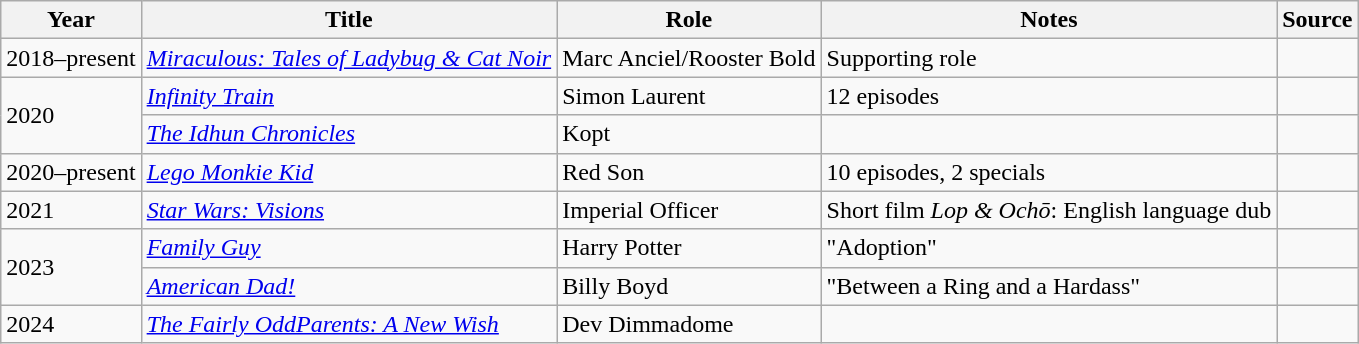<table class="wikitable sortable plainrowheaders">
<tr>
<th scope="col">Year</th>
<th scope="col">Title</th>
<th scope="col">Role</th>
<th class="unsortable" scope="col">Notes</th>
<th class="unsortable" scope="col">Source</th>
</tr>
<tr>
<td>2018–present</td>
<td><em><a href='#'>Miraculous: Tales of Ladybug & Cat Noir</a></em></td>
<td>Marc Anciel/Rooster Bold</td>
<td>Supporting role</td>
<td></td>
</tr>
<tr>
<td rowspan="2">2020</td>
<td><em><a href='#'>Infinity Train</a></em></td>
<td>Simon Laurent</td>
<td>12 episodes</td>
<td></td>
</tr>
<tr>
<td><em><a href='#'>The Idhun Chronicles</a></em></td>
<td>Kopt</td>
<td></td>
<td></td>
</tr>
<tr>
<td>2020–present</td>
<td><em><a href='#'>Lego Monkie Kid</a></em></td>
<td>Red Son</td>
<td>10 episodes, 2 specials</td>
<td></td>
</tr>
<tr>
<td>2021</td>
<td><em><a href='#'>Star Wars: Visions</a></em></td>
<td>Imperial Officer</td>
<td>Short film <em>Lop & Ochō</em>: English language dub</td>
<td></td>
</tr>
<tr>
<td rowspan="2">2023</td>
<td><em><a href='#'>Family Guy</a></em></td>
<td>Harry Potter</td>
<td>"Adoption"</td>
<td></td>
</tr>
<tr>
<td><em><a href='#'>American Dad!</a></em></td>
<td>Billy Boyd</td>
<td>"Between a Ring and a Hardass"</td>
<td></td>
</tr>
<tr>
<td>2024</td>
<td><em><a href='#'>The Fairly OddParents: A New Wish</a></em></td>
<td>Dev Dimmadome</td>
<td></td>
<td></td>
</tr>
</table>
